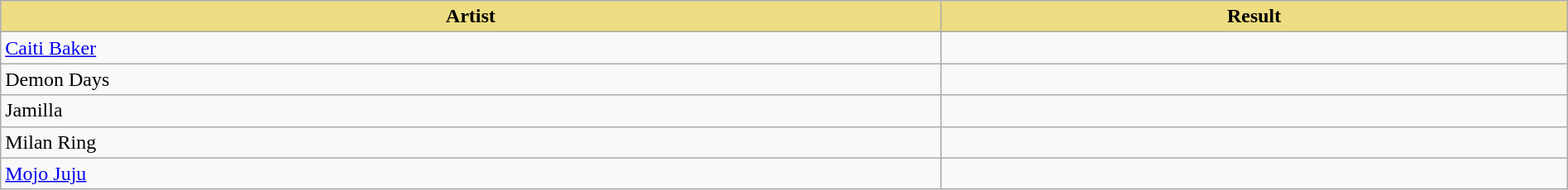<table class="wikitable" width=100%>
<tr>
<th style="width:15%;background:#EEDD82;">Artist</th>
<th style="width:10%;background:#EEDD82;">Result</th>
</tr>
<tr>
<td><a href='#'>Caiti Baker</a></td>
<td></td>
</tr>
<tr>
<td>Demon Days</td>
<td></td>
</tr>
<tr>
<td>Jamilla</td>
<td></td>
</tr>
<tr>
<td>Milan Ring</td>
<td></td>
</tr>
<tr>
<td><a href='#'>Mojo Juju</a></td>
<td></td>
</tr>
</table>
